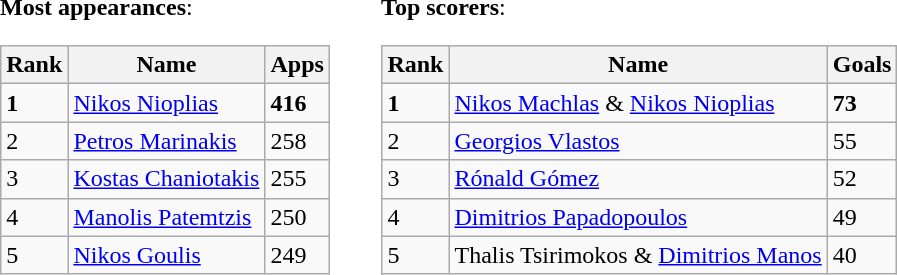<table cellpadding=8>
<tr>
<td valign="bottom"><strong>Most appearances</strong>:<br><table class="wikitable" style="text-align: center">
<tr>
<th>Rank</th>
<th>Name</th>
<th>Apps</th>
</tr>
<tr>
<td align=left><strong>1</strong></td>
<td align=left> <a href='#'>Nikos Nioplias</a></td>
<td align=left><strong>416</strong></td>
</tr>
<tr>
<td align=left>2</td>
<td align=left> <a href='#'>Petros Marinakis</a></td>
<td align=left>258</td>
</tr>
<tr>
<td align=left>3</td>
<td align=left> <a href='#'>Kostas Chaniotakis</a></td>
<td align=left>255</td>
</tr>
<tr>
<td align=left>4</td>
<td align=left> <a href='#'>Manolis Patemtzis</a></td>
<td align=left>250</td>
</tr>
<tr>
<td align=left>5</td>
<td align=left> <a href='#'>Nikos Goulis</a></td>
<td align=left>249</td>
</tr>
</table>
</td>
<td valign=top><br>
<strong>Top scorers</strong>:<table class="wikitable">
<tr>
<th>Rank</th>
<th>Name</th>
<th>Goals</th>
</tr>
<tr>
<td align=left><strong>1</strong></td>
<td align=left> <a href='#'>Nikos Machlas</a> & <a href='#'>Nikos Nioplias</a></td>
<td align=left><strong>73</strong></td>
</tr>
<tr>
<td align=left>2</td>
<td align=left> <a href='#'>Georgios Vlastos</a></td>
<td align=left>55</td>
</tr>
<tr>
<td align=left>3</td>
<td align=left> <a href='#'>Rónald Gómez</a></td>
<td align=left>52</td>
</tr>
<tr>
<td align=left>4</td>
<td align=left> <a href='#'>Dimitrios Papadopoulos</a></td>
<td align=left>49</td>
</tr>
<tr>
<td align=left>5</td>
<td align=left> Thalis Tsirimokos & <a href='#'>Dimitrios Manos</a></td>
<td align=left>40</td>
</tr>
</table>
</td>
</tr>
</table>
